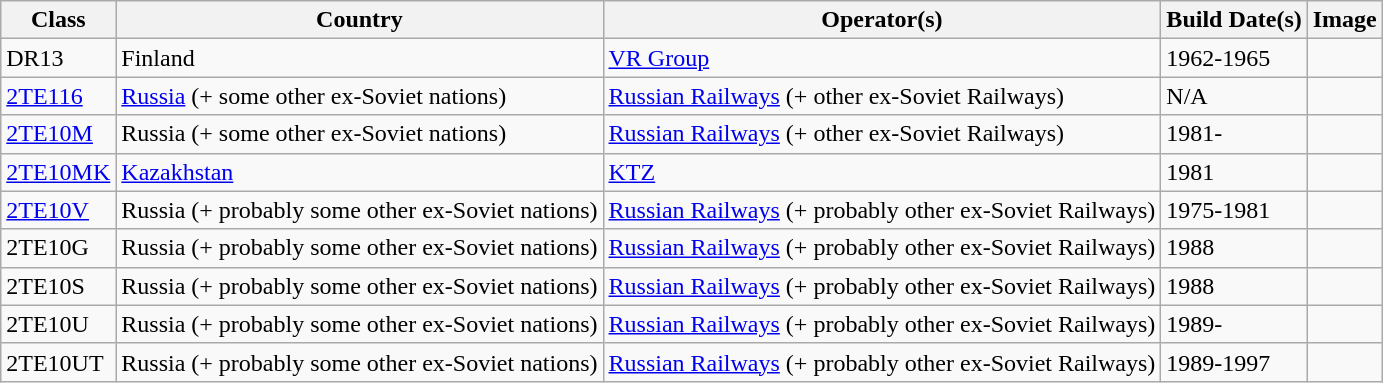<table class="wikitable">
<tr>
<th>Class</th>
<th>Country</th>
<th>Operator(s)</th>
<th>Build Date(s)</th>
<th>Image</th>
</tr>
<tr>
<td>DR13</td>
<td>Finland</td>
<td><a href='#'>VR Group</a></td>
<td>1962-1965</td>
<td></td>
</tr>
<tr>
<td><a href='#'>2TE116</a></td>
<td><a href='#'>Russia</a> (+ some other ex-Soviet nations)</td>
<td><a href='#'>Russian Railways</a> (+ other ex-Soviet Railways)</td>
<td>N/A</td>
<td></td>
</tr>
<tr>
<td><a href='#'>2TE10M</a></td>
<td>Russia  (+ some other ex-Soviet nations)</td>
<td><a href='#'>Russian Railways</a> (+ other ex-Soviet Railways)</td>
<td>1981-</td>
<td></td>
</tr>
<tr>
<td><a href='#'>2TE10MK</a></td>
<td><a href='#'>Kazakhstan</a></td>
<td><a href='#'>KTZ</a></td>
<td>1981</td>
<td></td>
</tr>
<tr>
<td><a href='#'>2TE10V</a></td>
<td>Russia  (+ probably some other ex-Soviet nations)</td>
<td><a href='#'>Russian Railways</a> (+ probably other ex-Soviet Railways)</td>
<td>1975-1981</td>
<td></td>
</tr>
<tr>
<td>2TE10G</td>
<td>Russia  (+ probably some other ex-Soviet nations)</td>
<td><a href='#'>Russian Railways</a> (+ probably other ex-Soviet Railways)</td>
<td>1988</td>
<td></td>
</tr>
<tr>
<td>2TE10S</td>
<td>Russia  (+ probably some other ex-Soviet nations)</td>
<td><a href='#'>Russian Railways</a> (+ probably other ex-Soviet Railways)</td>
<td>1988</td>
<td></td>
</tr>
<tr>
<td>2TE10U</td>
<td>Russia  (+ probably some other ex-Soviet nations)</td>
<td><a href='#'>Russian Railways</a> (+ probably other ex-Soviet Railways)</td>
<td>1989-</td>
<td></td>
</tr>
<tr>
<td>2TE10UT</td>
<td>Russia  (+ probably some other ex-Soviet nations)</td>
<td><a href='#'>Russian Railways</a> (+ probably other ex-Soviet Railways)</td>
<td>1989-1997</td>
<td></td>
</tr>
</table>
